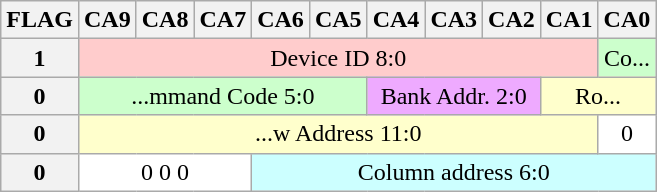<table class="wikitable" style="text-align:center">
<tr>
<th>FLAG</th>
<th>CA9</th>
<th>CA8</th>
<th>CA7</th>
<th>CA6</th>
<th>CA5</th>
<th>CA4</th>
<th>CA3</th>
<th>CA2</th>
<th>CA1</th>
<th>CA0</th>
</tr>
<tr>
<th>1</th>
<td colspan="9" bgcolor="#FFCCCC">Device ID 8:0</td>
<td bgcolor="#CCFFCC">Co...</td>
</tr>
<tr>
<th>0</th>
<td colspan="5" bgcolor="#ccffcc">...mmand Code 5:0</td>
<td colspan="3" bgcolor="#eeAAff">Bank Addr. 2:0</td>
<td colspan="2" bgcolor="#ffffcc">Ro...</td>
</tr>
<tr>
<th>0</th>
<td colspan=9 bgcolor=#ffffcc>...w Address 11:0</td>
<td bgcolor=white>0</td>
</tr>
<tr>
<th>0</th>
<td colspan="3" bgcolor="white">0 0 0</td>
<td colspan="7" bgcolor="#ccffff">Column address 6:0</td>
</tr>
</table>
